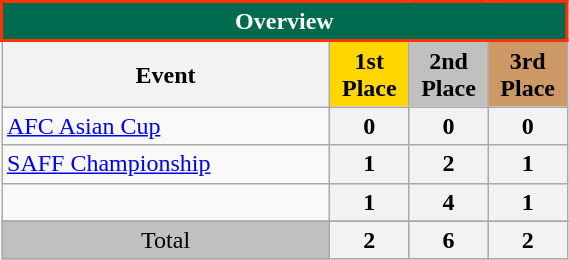<table class="wikitable" style="width:30%;text-align:center">
<tr>
<th colspan="5" style="background: #006a4e;border: 2px solid #ff3300;color: #FFFFFF;">Overview</th>
</tr>
<tr>
<th>Event</th>
<th style="width:14%;background:gold">1st Place</th>
<th style="width:14%;background:silver">2nd Place</th>
<th style="width:14%;background:#c96">3rd Place</th>
</tr>
<tr>
<td align=left><a href='#'>AFC Asian Cup</a></td>
<th>0</th>
<th>0</th>
<th>0</th>
</tr>
<tr>
<td align=left><a href='#'>SAFF Championship</a></td>
<th>1</th>
<th>2</th>
<th>1</th>
</tr>
<tr>
<td align=left></td>
<th>1</th>
<th>4</th>
<th>1</th>
</tr>
<tr>
</tr>
<tr>
</tr>
<tr style="background:silver">
<td>Total</td>
<th>2</th>
<th>6</th>
<th>2</th>
</tr>
</table>
